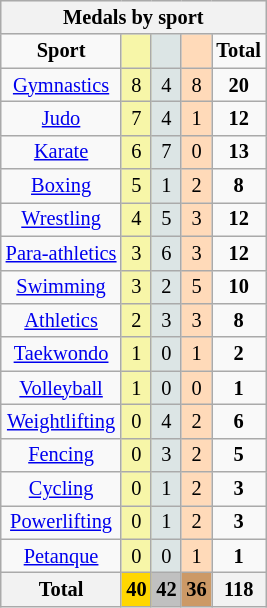<table class="wikitable" style="font-size:85%; text-align:center;">
<tr style="background:#efefef;">
<th colspan=5>Medals by sport</th>
</tr>
<tr>
<td><strong>Sport</strong></td>
<td style="background:#f7f6a8;"></td>
<td style="background:#dce5e5;"></td>
<td style="background:#ffdab9;"></td>
<td><strong>Total</strong></td>
</tr>
<tr>
<td><a href='#'>Gymnastics</a></td>
<td style="background:#F7F6A8;">8</td>
<td style="background:#DCE5E5;">4</td>
<td style="background:#FFDAB9;">8</td>
<td><strong>20</strong></td>
</tr>
<tr>
<td><a href='#'>Judo</a></td>
<td style="background:#F7F6A8;">7</td>
<td style="background:#DCE5E5;">4</td>
<td style="background:#FFDAB9;">1</td>
<td><strong>12</strong></td>
</tr>
<tr>
<td><a href='#'>Karate</a></td>
<td style="background:#F7F6A8;">6</td>
<td style="background:#DCE5E5;">7</td>
<td style="background:#FFDAB9;">0</td>
<td><strong>13</strong></td>
</tr>
<tr>
<td><a href='#'>Boxing</a></td>
<td style="background:#F7F6A8;">5</td>
<td style="background:#DCE5E5;">1</td>
<td style="background:#FFDAB9;">2</td>
<td><strong>8</strong></td>
</tr>
<tr>
<td><a href='#'>Wrestling</a></td>
<td style="background:#F7F6A8;">4</td>
<td style="background:#DCE5E5;">5</td>
<td style="background:#FFDAB9;">3</td>
<td><strong>12</strong></td>
</tr>
<tr>
<td><a href='#'>Para-athletics</a></td>
<td style="background:#F7F6A8;">3</td>
<td style="background:#DCE5E5;">6</td>
<td style="background:#FFDAB9;">3</td>
<td><strong>12</strong></td>
</tr>
<tr>
<td><a href='#'>Swimming</a></td>
<td style="background:#F7F6A8;">3</td>
<td style="background:#DCE5E5;">2</td>
<td style="background:#FFDAB9;">5</td>
<td><strong>10</strong></td>
</tr>
<tr>
<td><a href='#'>Athletics</a></td>
<td style="background:#F7F6A8;">2</td>
<td style="background:#DCE5E5;">3</td>
<td style="background:#FFDAB9;">3</td>
<td><strong>8</strong></td>
</tr>
<tr>
<td><a href='#'>Taekwondo</a></td>
<td style="background:#F7F6A8;">1</td>
<td style="background:#DCE5E5;">0</td>
<td style="background:#FFDAB9;">1</td>
<td><strong>2</strong></td>
</tr>
<tr>
<td><a href='#'>Volleyball</a></td>
<td style="background:#F7F6A8;">1</td>
<td style="background:#DCE5E5;">0</td>
<td style="background:#FFDAB9;">0</td>
<td><strong>1</strong></td>
</tr>
<tr>
<td><a href='#'>Weightlifting</a></td>
<td style="background:#F7F6A8;">0</td>
<td style="background:#DCE5E5;">4</td>
<td style="background:#FFDAB9;">2</td>
<td><strong>6</strong></td>
</tr>
<tr>
<td><a href='#'>Fencing</a></td>
<td style="background:#F7F6A8;">0</td>
<td style="background:#DCE5E5;">3</td>
<td style="background:#FFDAB9;">2</td>
<td><strong>5</strong></td>
</tr>
<tr>
<td><a href='#'>Cycling</a></td>
<td style="background:#F7F6A8;">0</td>
<td style="background:#DCE5E5;">1</td>
<td style="background:#FFDAB9;">2</td>
<td><strong>3</strong></td>
</tr>
<tr>
<td><a href='#'>Powerlifting</a></td>
<td style="background:#F7F6A8;">0</td>
<td style="background:#DCE5E5;">1</td>
<td style="background:#FFDAB9;">2</td>
<td><strong>3</strong></td>
</tr>
<tr>
<td><a href='#'>Petanque</a></td>
<td style="background:#F7F6A8;">0</td>
<td style="background:#DCE5E5;">0</td>
<td style="background:#FFDAB9;">1</td>
<td><strong>1</strong></td>
</tr>
<tr>
<th>Total</th>
<th style="background:gold;">40</th>
<th style="background:silver;">42</th>
<th style="background:#c96;">36</th>
<th>118</th>
</tr>
</table>
